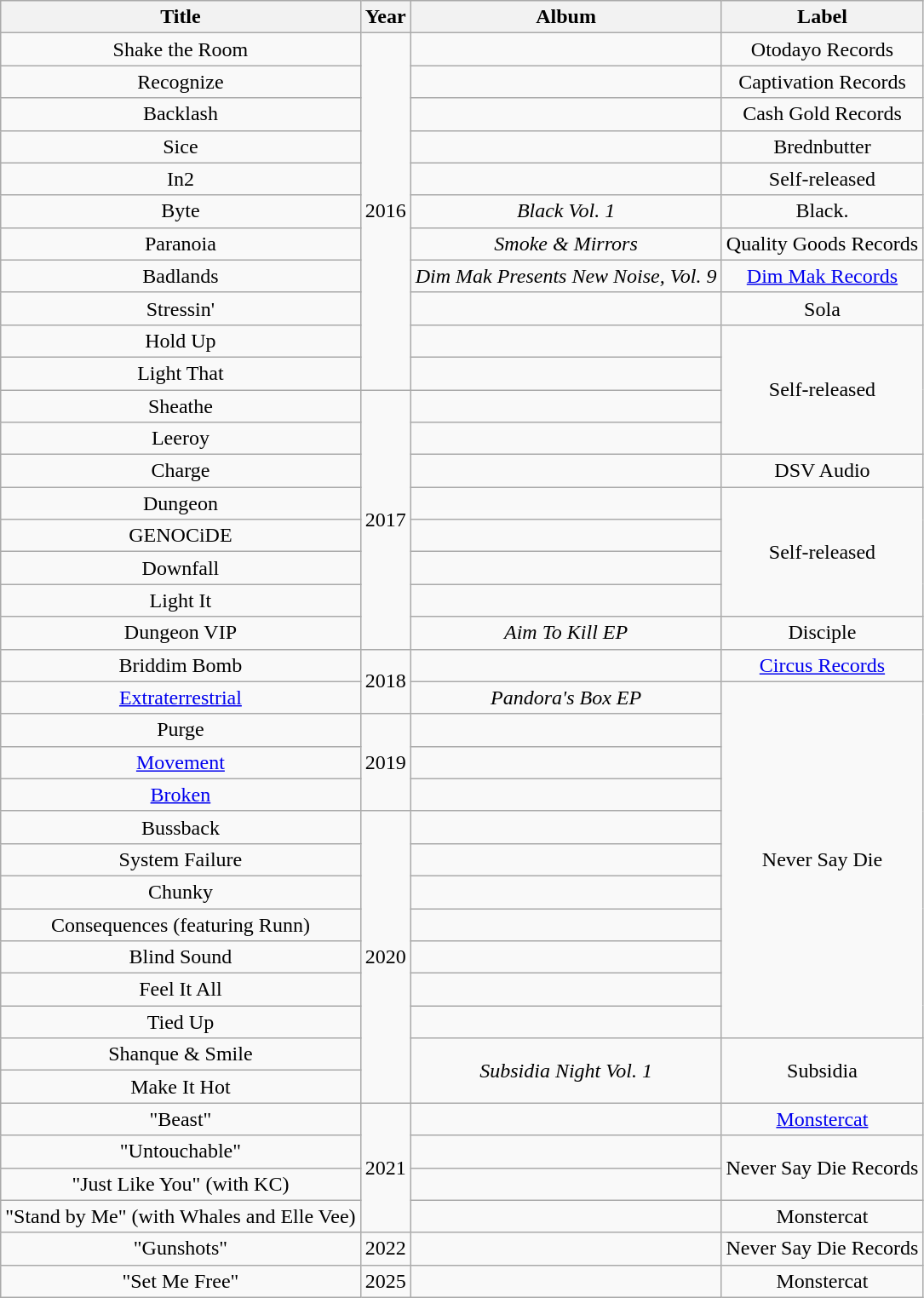<table class="wikitable plainrowheaders" style="text-align:center;">
<tr>
<th scope="col">Title</th>
<th scope="col">Year</th>
<th scope="col">Album</th>
<th scope="col">Label</th>
</tr>
<tr>
<td>Shake the Room</td>
<td rowspan="11">2016</td>
<td></td>
<td>Otodayo Records</td>
</tr>
<tr>
<td>Recognize</td>
<td></td>
<td>Captivation Records</td>
</tr>
<tr>
<td>Backlash </td>
<td></td>
<td>Cash Gold Records</td>
</tr>
<tr>
<td>Sice </td>
<td></td>
<td>Brednbutter</td>
</tr>
<tr>
<td>In2</td>
<td></td>
<td>Self-released</td>
</tr>
<tr>
<td>Byte</td>
<td><em>Black Vol. 1</em></td>
<td>Black.</td>
</tr>
<tr>
<td>Paranoia </td>
<td><em>Smoke & Mirrors</em></td>
<td>Quality Goods Records</td>
</tr>
<tr>
<td>Badlands </td>
<td><em>Dim Mak Presents New Noise, Vol. 9</em></td>
<td><a href='#'>Dim Mak Records</a></td>
</tr>
<tr>
<td>Stressin' </td>
<td></td>
<td>Sola</td>
</tr>
<tr>
<td>Hold Up </td>
<td></td>
<td rowspan="4">Self-released</td>
</tr>
<tr>
<td>Light That </td>
<td></td>
</tr>
<tr>
<td>Sheathe</td>
<td rowspan="8">2017</td>
<td></td>
</tr>
<tr>
<td>Leeroy </td>
<td></td>
</tr>
<tr>
<td>Charge </td>
<td></td>
<td>DSV Audio</td>
</tr>
<tr>
<td>Dungeon </td>
<td></td>
<td rowspan="4">Self-released</td>
</tr>
<tr>
<td>GENOCiDE </td>
<td></td>
</tr>
<tr>
<td>Downfall </td>
<td></td>
</tr>
<tr>
<td>Light It </td>
<td></td>
</tr>
<tr>
<td>Dungeon VIP </td>
<td><em>Aim To Kill EP</em></td>
<td>Disciple</td>
</tr>
<tr>
<td>Briddim Bomb </td>
<td rowspan="2">2018</td>
<td></td>
<td><a href='#'>Circus Records</a></td>
</tr>
<tr>
<td><a href='#'>Extraterrestrial</a> </td>
<td><em>Pandora's Box EP</em></td>
<td rowspan="11">Never Say Die</td>
</tr>
<tr>
<td>Purge </td>
<td rowspan="3">2019</td>
<td></td>
</tr>
<tr>
<td><a href='#'>Movement</a></td>
<td></td>
</tr>
<tr>
<td><a href='#'>Broken</a> </td>
<td></td>
</tr>
<tr>
<td>Bussback </td>
<td rowspan="9">2020</td>
<td></td>
</tr>
<tr>
<td>System Failure </td>
<td></td>
</tr>
<tr>
<td>Chunky </td>
<td></td>
</tr>
<tr>
<td>Consequences (featuring Runn)</td>
<td></td>
</tr>
<tr>
<td>Blind Sound</td>
<td></td>
</tr>
<tr>
<td>Feel It All</td>
<td></td>
</tr>
<tr>
<td>Tied Up</td>
<td></td>
</tr>
<tr>
<td>Shanque & Smile</td>
<td rowspan="2"><em>Subsidia Night Vol. 1</em></td>
<td rowspan="2">Subsidia</td>
</tr>
<tr>
<td>Make It Hot</td>
</tr>
<tr>
<td>"Beast" </td>
<td rowspan="4">2021</td>
<td></td>
<td><a href='#'>Monstercat</a></td>
</tr>
<tr>
<td>"Untouchable"</td>
<td></td>
<td rowspan="2">Never Say Die Records</td>
</tr>
<tr>
<td>"Just Like You" (with KC)</td>
<td></td>
</tr>
<tr>
<td>"Stand by Me" (with Whales and Elle Vee)</td>
<td></td>
<td>Monstercat</td>
</tr>
<tr>
<td>"Gunshots" </td>
<td>2022</td>
<td></td>
<td>Never Say Die Records</td>
</tr>
<tr>
<td>"Set Me Free" </td>
<td>2025</td>
<td></td>
<td>Monstercat</td>
</tr>
</table>
